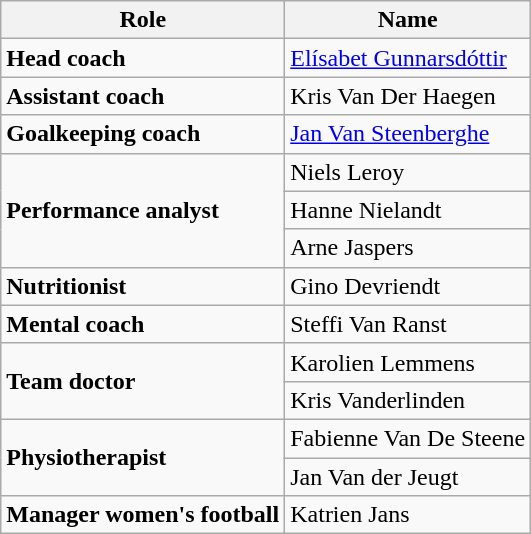<table class="wikitable">
<tr>
<th>Role</th>
<th>Name</th>
</tr>
<tr>
<td><strong>Head coach</strong></td>
<td> <a href='#'>Elísabet Gunnarsdóttir</a></td>
</tr>
<tr>
<td><strong>Assistant coach</strong></td>
<td> Kris Van Der Haegen</td>
</tr>
<tr>
<td><strong>Goalkeeping coach</strong></td>
<td> <a href='#'>Jan Van Steenberghe</a></td>
</tr>
<tr>
<td rowspan=3><strong>Performance analyst</strong></td>
<td> Niels Leroy</td>
</tr>
<tr>
<td> Hanne Nielandt</td>
</tr>
<tr>
<td> Arne Jaspers</td>
</tr>
<tr>
<td><strong>Nutritionist</strong></td>
<td> Gino Devriendt</td>
</tr>
<tr>
<td><strong>Mental coach</strong></td>
<td> Steffi Van Ranst</td>
</tr>
<tr>
<td rowspan=2><strong>Team doctor</strong></td>
<td> Karolien Lemmens</td>
</tr>
<tr>
<td> Kris Vanderlinden</td>
</tr>
<tr>
<td rowspan=2><strong>Physiotherapist</strong></td>
<td> Fabienne Van De Steene</td>
</tr>
<tr>
<td> Jan Van der Jeugt</td>
</tr>
<tr>
<td><strong>Manager women's football</strong></td>
<td> Katrien Jans</td>
</tr>
</table>
